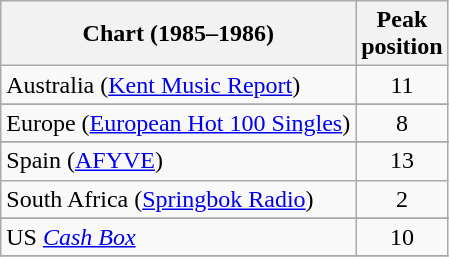<table class="wikitable sortable">
<tr>
<th>Chart (1985–1986)</th>
<th>Peak<br>position</th>
</tr>
<tr>
<td>Australia (<a href='#'>Kent Music Report</a>)</td>
<td align="center">11</td>
</tr>
<tr>
</tr>
<tr>
</tr>
<tr>
</tr>
<tr>
<td>Europe (<a href='#'>European Hot 100 Singles</a>)</td>
<td align="center">8</td>
</tr>
<tr>
</tr>
<tr>
</tr>
<tr>
</tr>
<tr>
</tr>
<tr>
<td>Spain (<a href='#'>AFYVE</a>)</td>
<td align="center">13</td>
</tr>
<tr>
<td>South Africa (<a href='#'>Springbok Radio</a>)</td>
<td align="center">2</td>
</tr>
<tr>
</tr>
<tr>
</tr>
<tr>
</tr>
<tr>
</tr>
<tr>
</tr>
<tr>
<td>US <em><a href='#'>Cash Box</a></em></td>
<td align="center">10</td>
</tr>
<tr>
</tr>
</table>
